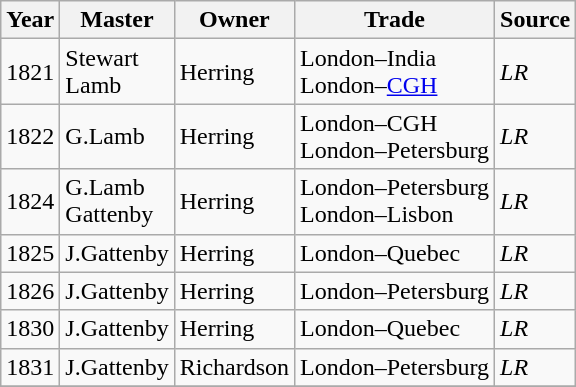<table class=" wikitable">
<tr>
<th>Year</th>
<th>Master</th>
<th>Owner</th>
<th>Trade</th>
<th>Source</th>
</tr>
<tr>
<td>1821</td>
<td>Stewart<br>Lamb</td>
<td>Herring</td>
<td>London–India<br>London–<a href='#'>CGH</a></td>
<td><em>LR</em></td>
</tr>
<tr>
<td>1822</td>
<td>G.Lamb</td>
<td>Herring</td>
<td>London–CGH<br>London–Petersburg</td>
<td><em>LR</em></td>
</tr>
<tr>
<td>1824</td>
<td>G.Lamb<br>Gattenby</td>
<td>Herring</td>
<td>London–Petersburg<br>London–Lisbon</td>
<td><em>LR</em></td>
</tr>
<tr>
<td>1825</td>
<td>J.Gattenby</td>
<td>Herring</td>
<td>London–Quebec</td>
<td><em>LR</em></td>
</tr>
<tr>
<td>1826</td>
<td>J.Gattenby</td>
<td>Herring</td>
<td>London–Petersburg</td>
<td><em>LR</em></td>
</tr>
<tr>
<td>1830</td>
<td>J.Gattenby</td>
<td>Herring</td>
<td>London–Quebec</td>
<td><em>LR</em></td>
</tr>
<tr>
<td>1831</td>
<td>J.Gattenby</td>
<td>Richardson</td>
<td>London–Petersburg</td>
<td><em>LR</em></td>
</tr>
<tr>
</tr>
</table>
